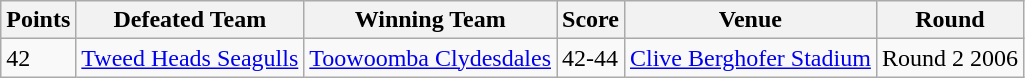<table class="wikitable">
<tr>
<th>Points</th>
<th>Defeated Team</th>
<th>Winning Team</th>
<th>Score</th>
<th>Venue</th>
<th>Round</th>
</tr>
<tr>
<td>42</td>
<td> <a href='#'>Tweed Heads Seagulls</a></td>
<td> <a href='#'>Toowoomba Clydesdales</a></td>
<td>42-44</td>
<td><a href='#'>Clive Berghofer Stadium</a></td>
<td>Round 2 2006</td>
</tr>
</table>
